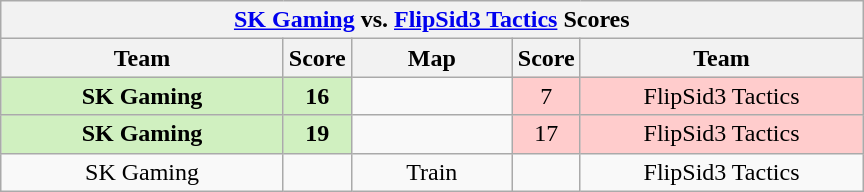<table class="wikitable" style="text-align: center;">
<tr>
<th colspan=5><a href='#'>SK Gaming</a> vs.  <a href='#'>FlipSid3 Tactics</a> Scores</th>
</tr>
<tr>
<th width="181px">Team</th>
<th width="20px">Score</th>
<th width="100px">Map</th>
<th width="20px">Score</th>
<th width="181px">Team</th>
</tr>
<tr>
<td style="background: #D0F0C0;"><strong>SK Gaming</strong></td>
<td style="background: #D0F0C0;"><strong>16</strong></td>
<td></td>
<td style="background: #FFCCCC;">7</td>
<td style="background: #FFCCCC;">FlipSid3 Tactics</td>
</tr>
<tr>
<td style="background: #D0F0C0;"><strong>SK Gaming</strong></td>
<td style="background: #D0F0C0;"><strong>19</strong></td>
<td></td>
<td style="background: #FFCCCC;">17</td>
<td style="background: #FFCCCC;">FlipSid3 Tactics</td>
</tr>
<tr>
<td>SK Gaming</td>
<td></td>
<td>Train</td>
<td></td>
<td>FlipSid3 Tactics</td>
</tr>
</table>
